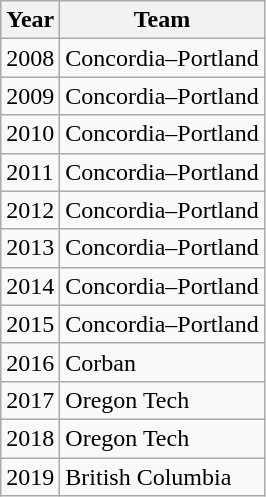<table class="wikitable">
<tr>
<th>Year</th>
<th>Team</th>
</tr>
<tr>
<td>2008</td>
<td>Concordia–Portland</td>
</tr>
<tr>
<td>2009</td>
<td>Concordia–Portland</td>
</tr>
<tr>
<td>2010</td>
<td>Concordia–Portland</td>
</tr>
<tr>
<td>2011</td>
<td>Concordia–Portland</td>
</tr>
<tr>
<td>2012</td>
<td>Concordia–Portland</td>
</tr>
<tr>
<td>2013</td>
<td>Concordia–Portland</td>
</tr>
<tr>
<td>2014</td>
<td>Concordia–Portland</td>
</tr>
<tr>
<td>2015</td>
<td>Concordia–Portland</td>
</tr>
<tr>
<td>2016</td>
<td>Corban</td>
</tr>
<tr>
<td>2017</td>
<td>Oregon Tech</td>
</tr>
<tr>
<td>2018</td>
<td>Oregon Tech</td>
</tr>
<tr>
<td>2019</td>
<td>British Columbia</td>
</tr>
</table>
